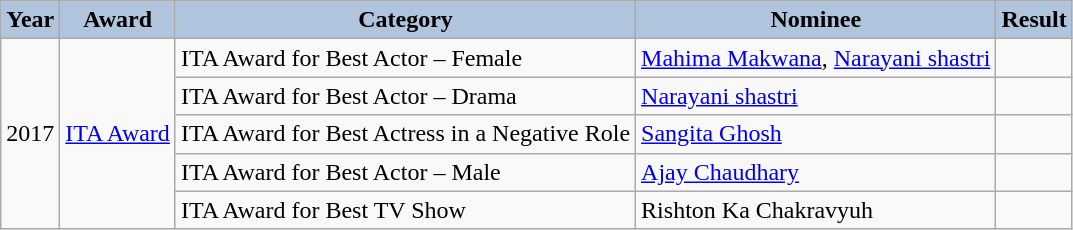<table class="wikitable sortable">
<tr>
<th style="background:#B0C4DE;">Year</th>
<th style="background:#B0C4DE;">Award</th>
<th style="background:#B0C4DE;">Category</th>
<th style="background:#B0C4DE;">Nominee</th>
<th style="background:#B0C4DE;">Result</th>
</tr>
<tr>
<td rowspan="5">2017</td>
<td rowspan="5"><a href='#'>ITA Award</a></td>
<td>ITA Award for Best Actor – Female</td>
<td><a href='#'>Mahima Makwana</a>, <a href='#'>Narayani shastri</a></td>
<td></td>
</tr>
<tr>
<td>ITA Award for Best Actor – Drama</td>
<td><a href='#'>Narayani shastri</a></td>
<td></td>
</tr>
<tr>
<td>ITA Award for Best Actress in a Negative Role</td>
<td><a href='#'>Sangita Ghosh</a></td>
<td></td>
</tr>
<tr>
<td>ITA Award for Best Actor – Male</td>
<td><a href='#'>Ajay Chaudhary</a></td>
<td></td>
</tr>
<tr>
<td>ITA Award for Best TV Show</td>
<td>Rishton Ka Chakravyuh</td>
<td></td>
</tr>
</table>
